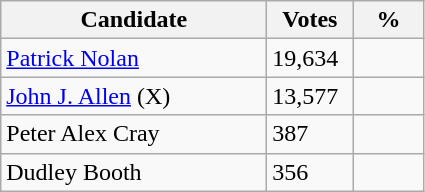<table class="wikitable">
<tr>
<th style="width: 170px">Candidate</th>
<th style="width: 50px">Votes</th>
<th style="width: 40px">%</th>
</tr>
<tr>
<td><a href='#'>Patrick Nolan</a></td>
<td>19,634</td>
<td></td>
</tr>
<tr>
<td><a href='#'>John J. Allen</a> (X)</td>
<td>13,577</td>
<td></td>
</tr>
<tr>
<td>Peter Alex Cray</td>
<td>387</td>
<td></td>
</tr>
<tr>
<td>Dudley Booth</td>
<td>356</td>
<td></td>
</tr>
</table>
